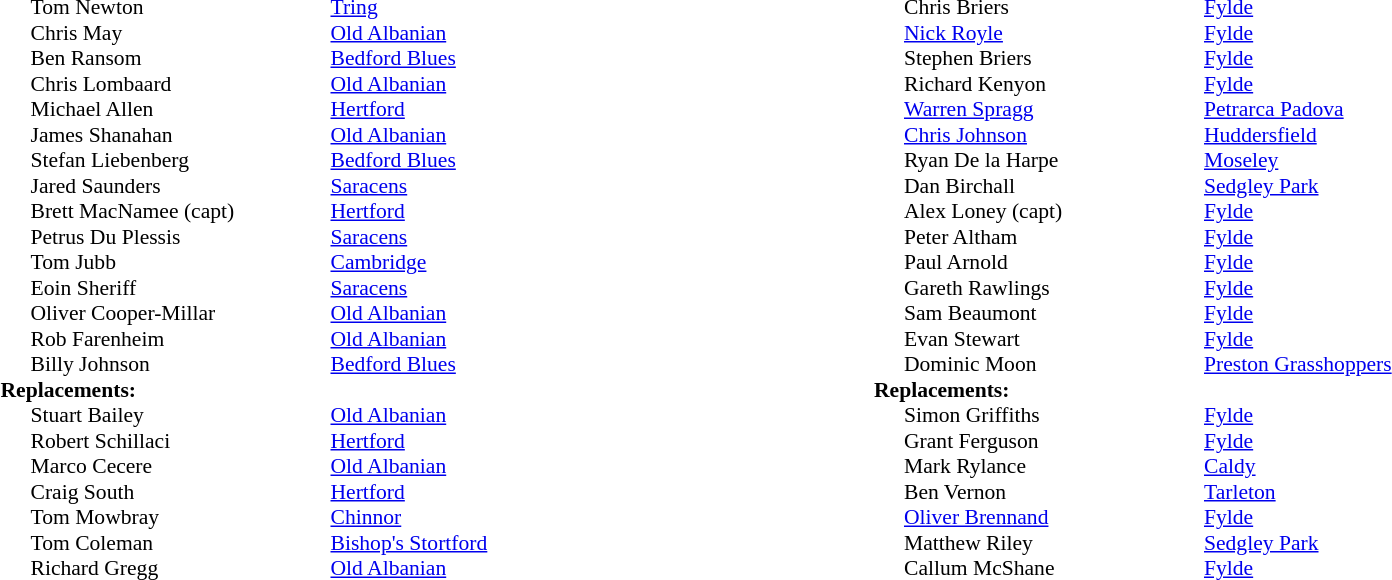<table width="80%">
<tr>
<td valign="top" width="50%"><br><table style="font-size: 90%" cellspacing="0" cellpadding="0">
<tr>
<th width="20"></th>
<th width="200"></th>
</tr>
<tr>
<td></td>
<td>Tom Newton</td>
<td><a href='#'>Tring</a></td>
</tr>
<tr>
<td></td>
<td>Chris May</td>
<td><a href='#'>Old Albanian</a></td>
</tr>
<tr>
<td></td>
<td>Ben Ransom</td>
<td><a href='#'>Bedford Blues</a></td>
</tr>
<tr>
<td></td>
<td>Chris Lombaard</td>
<td><a href='#'>Old Albanian</a></td>
</tr>
<tr>
<td></td>
<td>Michael Allen</td>
<td><a href='#'>Hertford</a></td>
</tr>
<tr>
<td></td>
<td>James Shanahan</td>
<td><a href='#'>Old Albanian</a></td>
</tr>
<tr>
<td></td>
<td>Stefan Liebenberg</td>
<td><a href='#'>Bedford Blues</a></td>
</tr>
<tr>
<td></td>
<td>Jared Saunders</td>
<td><a href='#'>Saracens</a></td>
</tr>
<tr>
<td></td>
<td>Brett MacNamee (capt)</td>
<td><a href='#'>Hertford</a></td>
</tr>
<tr>
<td></td>
<td>Petrus Du Plessis</td>
<td><a href='#'>Saracens</a></td>
</tr>
<tr>
<td></td>
<td>Tom Jubb</td>
<td><a href='#'>Cambridge</a></td>
</tr>
<tr>
<td></td>
<td>Eoin Sheriff</td>
<td><a href='#'>Saracens</a></td>
</tr>
<tr>
<td></td>
<td>Oliver Cooper-Millar</td>
<td><a href='#'>Old Albanian</a></td>
</tr>
<tr>
<td></td>
<td>Rob Farenheim</td>
<td><a href='#'>Old Albanian</a></td>
</tr>
<tr>
<td></td>
<td>Billy Johnson</td>
<td><a href='#'>Bedford Blues</a></td>
</tr>
<tr>
<td colspan=3><strong>Replacements:</strong></td>
</tr>
<tr>
<td></td>
<td>Stuart Bailey</td>
<td><a href='#'>Old Albanian</a></td>
</tr>
<tr>
<td></td>
<td>Robert Schillaci</td>
<td><a href='#'>Hertford</a></td>
</tr>
<tr>
<td></td>
<td>Marco Cecere</td>
<td><a href='#'>Old Albanian</a></td>
</tr>
<tr>
<td></td>
<td>Craig South</td>
<td><a href='#'>Hertford</a></td>
</tr>
<tr>
<td></td>
<td>Tom Mowbray</td>
<td><a href='#'>Chinnor</a></td>
</tr>
<tr>
<td></td>
<td>Tom Coleman</td>
<td><a href='#'>Bishop's Stortford</a></td>
</tr>
<tr>
<td></td>
<td>Richard Gregg</td>
<td><a href='#'>Old Albanian</a></td>
</tr>
<tr>
</tr>
</table>
</td>
<td valign="top" width="50%"><br><table style="font-size: 90%" cellspacing="0" cellpadding="0" align="center">
<tr>
<th width="20"></th>
<th width="200"></th>
</tr>
<tr>
<td></td>
<td>Chris Briers</td>
<td><a href='#'>Fylde</a></td>
</tr>
<tr>
<td></td>
<td><a href='#'>Nick Royle</a></td>
<td><a href='#'>Fylde</a></td>
</tr>
<tr>
<td></td>
<td>Stephen Briers</td>
<td><a href='#'>Fylde</a></td>
</tr>
<tr>
<td></td>
<td>Richard Kenyon</td>
<td><a href='#'>Fylde</a></td>
</tr>
<tr>
<td></td>
<td><a href='#'>Warren Spragg</a></td>
<td><a href='#'>Petrarca Padova</a></td>
</tr>
<tr>
<td></td>
<td><a href='#'>Chris Johnson</a></td>
<td><a href='#'>Huddersfield</a></td>
</tr>
<tr>
<td></td>
<td>Ryan De la Harpe</td>
<td><a href='#'>Moseley</a></td>
</tr>
<tr>
<td></td>
<td>Dan Birchall</td>
<td><a href='#'>Sedgley Park</a></td>
</tr>
<tr>
<td></td>
<td>Alex Loney  (capt)</td>
<td><a href='#'>Fylde</a></td>
</tr>
<tr>
<td></td>
<td>Peter Altham</td>
<td><a href='#'>Fylde</a></td>
</tr>
<tr>
<td></td>
<td>Paul Arnold</td>
<td><a href='#'>Fylde</a></td>
</tr>
<tr>
<td></td>
<td>Gareth Rawlings</td>
<td><a href='#'>Fylde</a></td>
</tr>
<tr>
<td></td>
<td>Sam Beaumont</td>
<td><a href='#'>Fylde</a></td>
</tr>
<tr>
<td></td>
<td>Evan Stewart</td>
<td><a href='#'>Fylde</a></td>
</tr>
<tr>
<td></td>
<td>Dominic Moon</td>
<td><a href='#'>Preston Grasshoppers</a></td>
</tr>
<tr>
<td colspan=3><strong>Replacements:</strong></td>
</tr>
<tr>
<td></td>
<td>Simon Griffiths</td>
<td><a href='#'>Fylde</a></td>
</tr>
<tr>
<td></td>
<td>Grant Ferguson</td>
<td><a href='#'>Fylde</a></td>
</tr>
<tr>
<td></td>
<td>Mark Rylance</td>
<td><a href='#'>Caldy</a></td>
</tr>
<tr>
<td></td>
<td>Ben Vernon</td>
<td><a href='#'>Tarleton</a></td>
</tr>
<tr>
<td></td>
<td><a href='#'>Oliver Brennand</a></td>
<td><a href='#'>Fylde</a></td>
</tr>
<tr>
<td></td>
<td>Matthew Riley</td>
<td><a href='#'>Sedgley Park</a></td>
</tr>
<tr>
<td></td>
<td>Callum McShane</td>
<td><a href='#'>Fylde</a></td>
</tr>
<tr>
</tr>
</table>
</td>
</tr>
</table>
